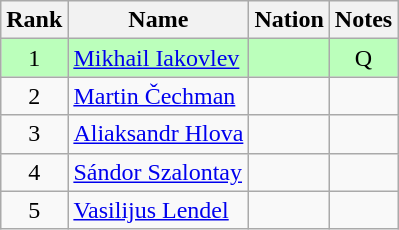<table class="wikitable sortable" style="text-align:center">
<tr>
<th>Rank</th>
<th>Name</th>
<th>Nation</th>
<th>Notes</th>
</tr>
<tr bgcolor=bbffbb>
<td>1</td>
<td align=left><a href='#'>Mikhail Iakovlev</a></td>
<td align=left></td>
<td>Q</td>
</tr>
<tr>
<td>2</td>
<td align=left><a href='#'>Martin Čechman</a></td>
<td align=left></td>
<td></td>
</tr>
<tr>
<td>3</td>
<td align=left><a href='#'>Aliaksandr Hlova</a></td>
<td align=left></td>
<td></td>
</tr>
<tr>
<td>4</td>
<td align=left><a href='#'>Sándor Szalontay</a></td>
<td align=left></td>
<td></td>
</tr>
<tr>
<td>5</td>
<td align=left><a href='#'>Vasilijus Lendel</a></td>
<td align=left></td>
<td></td>
</tr>
</table>
